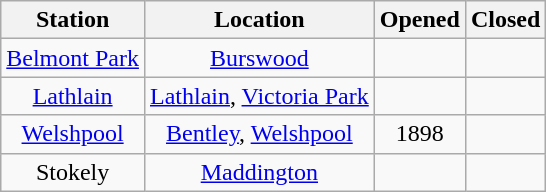<table class="wikitable sortable" style="text-align:center">
<tr>
<th>Station</th>
<th>Location</th>
<th>Opened</th>
<th>Closed</th>
</tr>
<tr>
<td><a href='#'>Belmont Park</a></td>
<td><a href='#'>Burswood</a></td>
<td></td>
<td></td>
</tr>
<tr>
<td><a href='#'>Lathlain</a></td>
<td><a href='#'>Lathlain</a>, <a href='#'>Victoria Park</a></td>
<td></td>
<td></td>
</tr>
<tr>
<td><a href='#'>Welshpool</a></td>
<td><a href='#'>Bentley</a>, <a href='#'>Welshpool</a></td>
<td>1898</td>
<td></td>
</tr>
<tr>
<td>Stokely</td>
<td><a href='#'>Maddington</a></td>
<td></td>
<td></td>
</tr>
</table>
